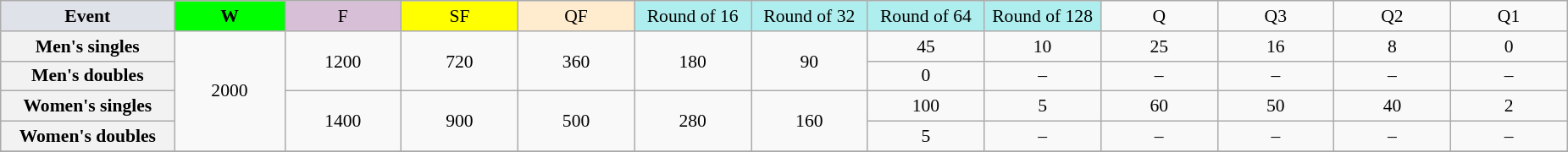<table class=wikitable style=font-size:90%;text-align:center>
<tr>
<td width=130 bgcolor=#dfe2e9><strong>Event</strong></td>
<td width=80 bgcolor=lime><strong>W</strong></td>
<td width=85 bgcolor=#D8BFD8>F</td>
<td width=85 bgcolor=#FFFF00>SF</td>
<td width=85 bgcolor=#ffebcd>QF</td>
<td width=85 bgcolor=#afeeee>Round of 16</td>
<td width=85 bgcolor=#afeeee>Round of 32</td>
<td width=85 bgcolor=#afeeee>Round of 64</td>
<td width=85 bgcolor=#afeeee>Round of 128</td>
<td width=85>Q</td>
<td width=85>Q3</td>
<td width=85>Q2</td>
<td width=85>Q1</td>
</tr>
<tr>
<th bgcolor=#EDEDED>Men's singles</th>
<td rowspan=4>2000</td>
<td rowspan=2>1200</td>
<td rowspan=2>720</td>
<td rowspan=2>360</td>
<td rowspan=2>180</td>
<td rowspan=2>90</td>
<td>45</td>
<td>10</td>
<td>25</td>
<td>16</td>
<td>8</td>
<td>0</td>
</tr>
<tr>
<th bgcolor=#EDEDED>Men's doubles</th>
<td>0</td>
<td>–</td>
<td>–</td>
<td>–</td>
<td>–</td>
<td>–</td>
</tr>
<tr>
<th bgcolor=#EDEDED>Women's singles</th>
<td rowspan=2>1400</td>
<td rowspan=2>900</td>
<td rowspan=2>500</td>
<td rowspan=2>280</td>
<td rowspan=2>160</td>
<td>100</td>
<td>5</td>
<td>60</td>
<td>50</td>
<td>40</td>
<td>2</td>
</tr>
<tr>
<th bgcolor=#EDEDED>Women's doubles</th>
<td>5</td>
<td>–</td>
<td>–</td>
<td>–</td>
<td>–</td>
<td>–</td>
</tr>
<tr>
</tr>
</table>
